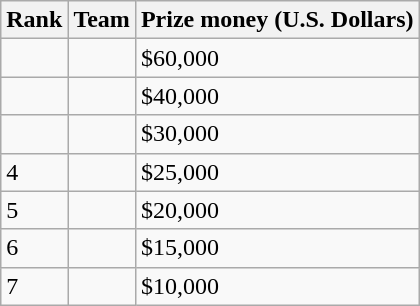<table class="wikitable">
<tr>
<th>Rank</th>
<th>Team</th>
<th>Prize money (U.S. Dollars)</th>
</tr>
<tr>
<td></td>
<td></td>
<td>$60,000</td>
</tr>
<tr>
<td></td>
<td></td>
<td>$40,000</td>
</tr>
<tr>
<td></td>
<td></td>
<td>$30,000</td>
</tr>
<tr>
<td>4</td>
<td></td>
<td>$25,000</td>
</tr>
<tr>
<td>5</td>
<td></td>
<td>$20,000</td>
</tr>
<tr>
<td>6</td>
<td></td>
<td>$15,000</td>
</tr>
<tr>
<td>7</td>
<td></td>
<td>$10,000</td>
</tr>
</table>
